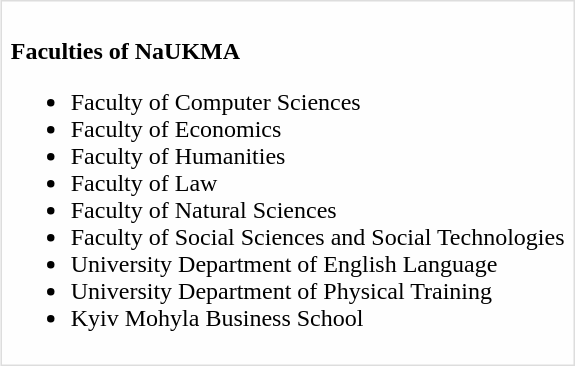<table style="float:right; font-size:100%; border:1px solid #ddd; background:#fefefe; padding:3px; margin:1em;">
<tr>
<td><br><span><strong>Faculties of NaUKMA</strong></span><ul><li>Faculty of Computer Sciences</li><li>Faculty of Economics</li><li>Faculty of Humanities</li><li>Faculty of Law</li><li>Faculty of Natural Sciences</li><li>Faculty of Social Sciences and Social Technologies</li><li>University Department of English Language</li><li>University Department of Physical Training</li><li>Kyiv Mohyla Business School</li></ul></td>
</tr>
</table>
